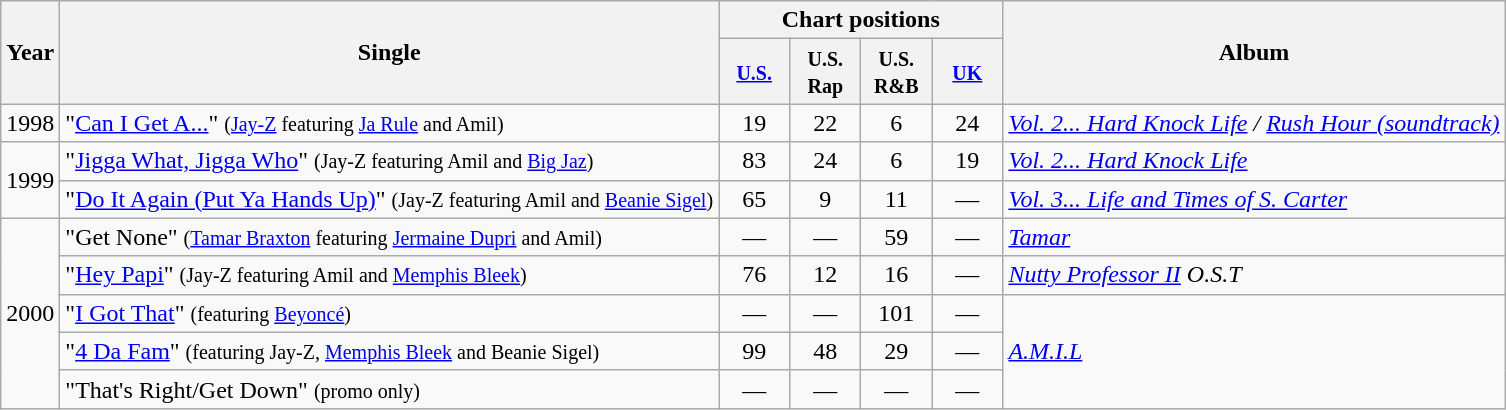<table class="wikitable">
<tr>
<th style="text-align:center;" rowspan="2">Year</th>
<th style="text-align:center;" rowspan="2">Single</th>
<th style="text-align:center;" colspan="4">Chart positions</th>
<th style="text-align:center;" rowspan="2">Album</th>
</tr>
<tr>
<th width="40"><small><a href='#'>U.S.</a></small></th>
<th width="40"><small>U.S.<br>Rap</small></th>
<th width="40"><small>U.S.<br>R&B</small></th>
<th width="40"><small><a href='#'>UK</a></small></th>
</tr>
<tr>
<td>1998</td>
<td align="left">"<a href='#'>Can I Get A...</a>" <small>(<a href='#'>Jay-Z</a> featuring <a href='#'>Ja Rule</a> and Amil)</small></td>
<td style="text-align:center;">19</td>
<td style="text-align:center;">22</td>
<td style="text-align:center;">6</td>
<td style="text-align:center;">24</td>
<td><em><a href='#'>Vol. 2... Hard Knock Life</a> / <a href='#'>Rush Hour (soundtrack)</a></em></td>
</tr>
<tr>
<td rowspan="2">1999</td>
<td align="left">"<a href='#'>Jigga What, Jigga Who</a>" <small>(Jay-Z featuring Amil and <a href='#'>Big Jaz</a>)</small></td>
<td style="text-align:center;">83</td>
<td style="text-align:center;">24</td>
<td style="text-align:center;">6</td>
<td style="text-align:center;">19</td>
<td><em><a href='#'>Vol. 2... Hard Knock Life</a></em></td>
</tr>
<tr>
<td align="left">"<a href='#'>Do It Again (Put Ya Hands Up)</a>" <small>(Jay-Z featuring Amil and <a href='#'>Beanie Sigel</a>)</small></td>
<td style="text-align:center;">65</td>
<td style="text-align:center;">9</td>
<td style="text-align:center;">11</td>
<td style="text-align:center;">—</td>
<td><em><a href='#'>Vol. 3... Life and Times of S. Carter</a></em></td>
</tr>
<tr>
<td rowspan="5">2000</td>
<td align="left">"Get None" <small>(<a href='#'>Tamar Braxton</a> featuring <a href='#'>Jermaine Dupri</a> and Amil)</small></td>
<td style="text-align:center;">—</td>
<td style="text-align:center;">—</td>
<td style="text-align:center;">59</td>
<td style="text-align:center;">—</td>
<td><em><a href='#'>Tamar</a></em></td>
</tr>
<tr>
<td align="left">"<a href='#'>Hey Papi</a>" <small>(Jay-Z featuring Amil and <a href='#'>Memphis Bleek</a>)</small></td>
<td style="text-align:center;">76</td>
<td style="text-align:center;">12</td>
<td style="text-align:center;">16</td>
<td style="text-align:center;">—</td>
<td><em><a href='#'>Nutty Professor II</a>  O.S.T</em></td>
</tr>
<tr>
<td align="left">"<a href='#'>I Got That</a>" <small>(featuring <a href='#'>Beyoncé</a>)</small></td>
<td style="text-align:center;">—</td>
<td style="text-align:center;">—</td>
<td style="text-align:center;">101</td>
<td style="text-align:center;">—</td>
<td rowspan="3"><em><a href='#'>A.M.I.L</a></em></td>
</tr>
<tr>
<td align="left">"<a href='#'>4 Da Fam</a>" <small>(featuring Jay-Z, <a href='#'>Memphis Bleek</a> and Beanie Sigel)</small></td>
<td style="text-align:center;">99</td>
<td style="text-align:center;">48</td>
<td style="text-align:center;">29</td>
<td style="text-align:center;">—</td>
</tr>
<tr>
<td align="left">"That's Right/Get Down" <small>(promo only)</small></td>
<td style="text-align:center;">—</td>
<td style="text-align:center;">—</td>
<td style="text-align:center;">—</td>
<td style="text-align:center;">—</td>
</tr>
</table>
